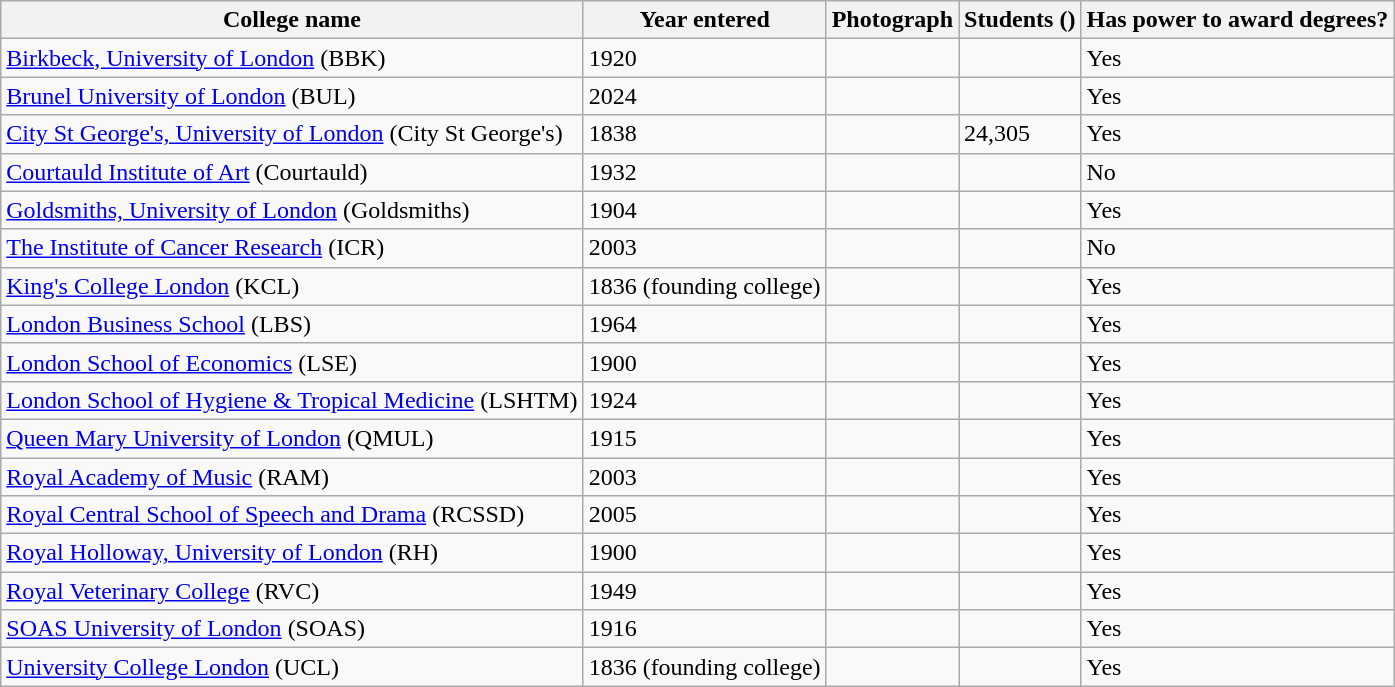<table class="wikitable sortable">
<tr>
<th>College name</th>
<th>Year entered</th>
<th class="unsortable">Photograph</th>
<th>Students ()</th>
<th>Has power to award degrees?</th>
</tr>
<tr>
<td><a href='#'>Birkbeck, University of London</a> (BBK)</td>
<td>1920</td>
<td></td>
<td></td>
<td>Yes</td>
</tr>
<tr>
<td><a href='#'>Brunel University of London</a> (BUL)</td>
<td>2024</td>
<td></td>
<td></td>
<td>Yes</td>
</tr>
<tr>
<td><a href='#'>City St George's, University of London</a> (City St George's)</td>
<td>1838</td>
<td></td>
<td>24,305</td>
<td>Yes</td>
</tr>
<tr>
<td><a href='#'>Courtauld Institute of Art</a> (Courtauld)</td>
<td>1932</td>
<td></td>
<td></td>
<td>No</td>
</tr>
<tr>
<td><a href='#'>Goldsmiths, University of London</a> (Goldsmiths)</td>
<td>1904</td>
<td></td>
<td></td>
<td>Yes</td>
</tr>
<tr>
<td><a href='#'>The Institute of Cancer Research</a> (ICR)</td>
<td>2003</td>
<td></td>
<td></td>
<td>No</td>
</tr>
<tr>
<td><a href='#'>King's College London</a> (KCL)</td>
<td>1836 (founding college)</td>
<td></td>
<td></td>
<td>Yes</td>
</tr>
<tr>
<td><a href='#'>London Business School</a> (LBS)</td>
<td>1964</td>
<td></td>
<td></td>
<td>Yes</td>
</tr>
<tr>
<td><a href='#'>London School of Economics</a> (LSE)</td>
<td>1900</td>
<td></td>
<td></td>
<td>Yes</td>
</tr>
<tr>
<td><a href='#'>London School of Hygiene & Tropical Medicine</a> (LSHTM)</td>
<td>1924</td>
<td></td>
<td></td>
<td>Yes</td>
</tr>
<tr>
<td><a href='#'>Queen Mary University of London</a> (QMUL)</td>
<td>1915</td>
<td></td>
<td></td>
<td>Yes</td>
</tr>
<tr>
<td><a href='#'>Royal Academy of Music</a> (RAM)</td>
<td>2003</td>
<td></td>
<td></td>
<td>Yes</td>
</tr>
<tr>
<td><a href='#'>Royal Central School of Speech and Drama</a> (RCSSD)</td>
<td>2005</td>
<td></td>
<td></td>
<td>Yes</td>
</tr>
<tr>
<td><a href='#'>Royal Holloway, University of London</a> (RH)</td>
<td>1900</td>
<td></td>
<td></td>
<td>Yes</td>
</tr>
<tr>
<td><a href='#'>Royal Veterinary College</a> (RVC)</td>
<td>1949</td>
<td></td>
<td></td>
<td>Yes</td>
</tr>
<tr>
<td><a href='#'>SOAS University of London</a> (SOAS)</td>
<td>1916</td>
<td></td>
<td></td>
<td>Yes</td>
</tr>
<tr>
<td><a href='#'>University College London</a> (UCL)</td>
<td>1836 (founding college)</td>
<td></td>
<td></td>
<td>Yes</td>
</tr>
</table>
